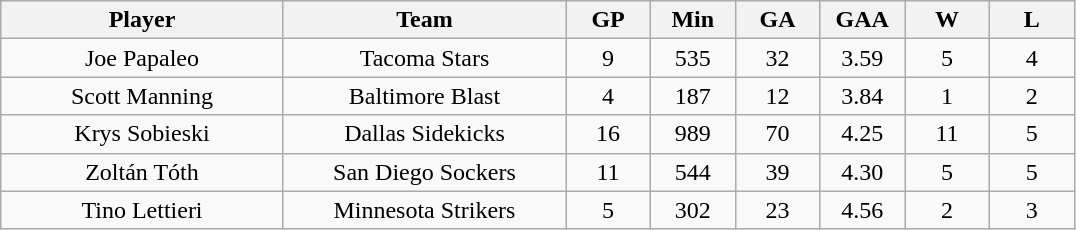<table class="wikitable">
<tr>
<th bgcolor="#DDDDFF" width="20%">Player</th>
<th bgcolor="#DDDDFF" width="20%">Team</th>
<th bgcolor="#DDDDFF" width="6%">GP</th>
<th bgcolor="#DDDDFF" width="6%">Min</th>
<th bgcolor="#DDDDFF" width="6%">GA</th>
<th bgcolor="#DDDDFF" width="6%">GAA</th>
<th bgcolor="#DDDDFF" width="6%">W</th>
<th bgcolor="#DDDDFF" width="6%">L</th>
</tr>
<tr align=center>
<td>Joe Papaleo</td>
<td>Tacoma Stars</td>
<td>9</td>
<td>535</td>
<td>32</td>
<td>3.59</td>
<td>5</td>
<td>4</td>
</tr>
<tr align=center>
<td>Scott Manning</td>
<td>Baltimore Blast</td>
<td>4</td>
<td>187</td>
<td>12</td>
<td>3.84</td>
<td>1</td>
<td>2</td>
</tr>
<tr align=center>
<td>Krys Sobieski</td>
<td>Dallas Sidekicks</td>
<td>16</td>
<td>989</td>
<td>70</td>
<td>4.25</td>
<td>11</td>
<td>5</td>
</tr>
<tr align=center>
<td>Zoltán Tóth</td>
<td>San Diego Sockers</td>
<td>11</td>
<td>544</td>
<td>39</td>
<td>4.30</td>
<td>5</td>
<td>5</td>
</tr>
<tr align=center>
<td>Tino Lettieri</td>
<td>Minnesota Strikers</td>
<td>5</td>
<td>302</td>
<td>23</td>
<td>4.56</td>
<td>2</td>
<td>3</td>
</tr>
</table>
